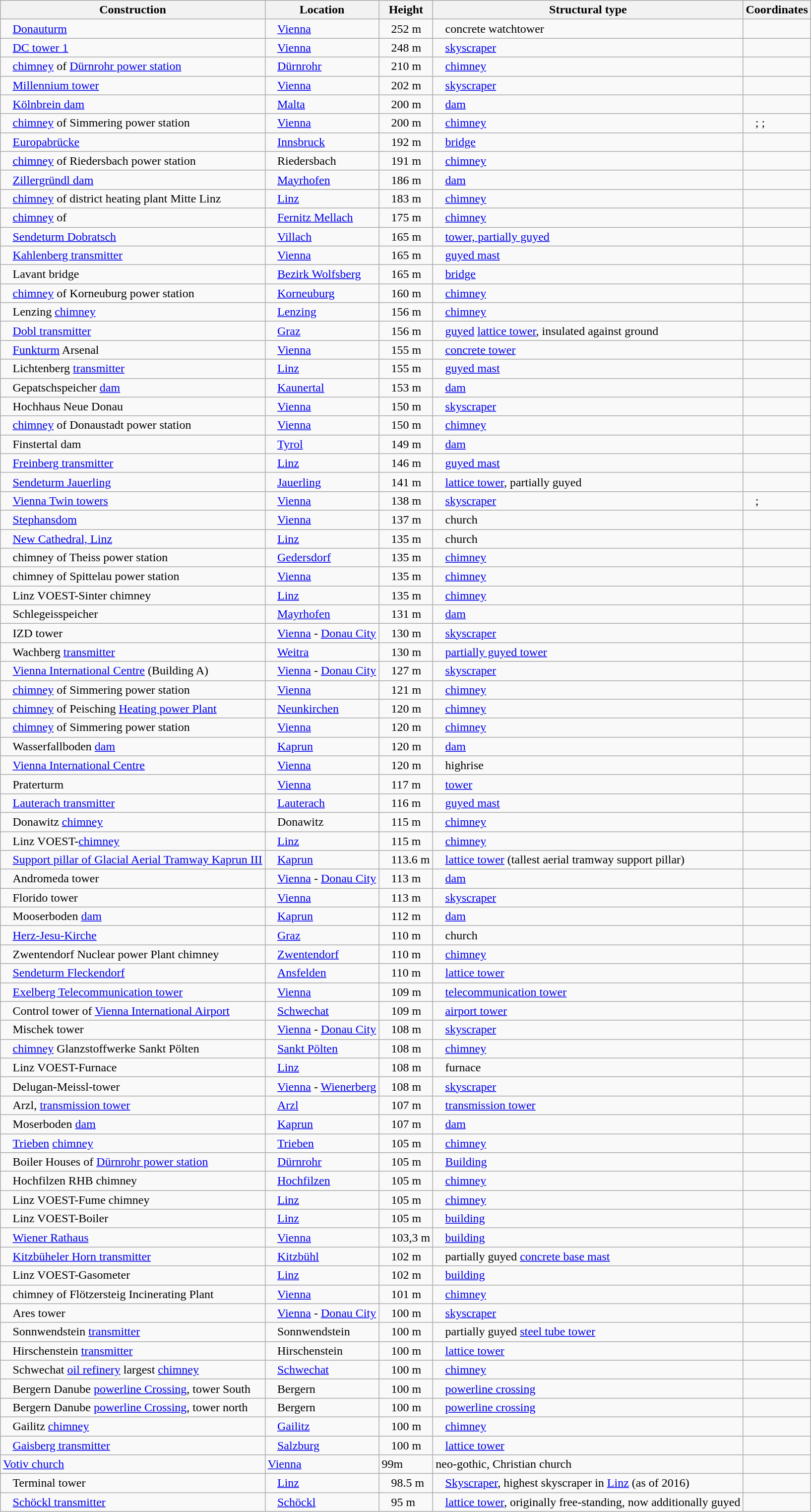<table class="wikitable sortable">
<tr>
<th>Construction</th>
<th>Location</th>
<th>Height</th>
<th>Structural type</th>
<th>Coordinates</th>
</tr>
<tr>
<td style="padding-left: 1em"><a href='#'>Donauturm</a></td>
<td style="padding-left: 1em"><a href='#'>Vienna</a></td>
<td style="padding-left: 1em">252 m</td>
<td style="padding-left: 1em">concrete watchtower</td>
<td style="padding-left: 1em"></td>
</tr>
<tr>
<td style="padding-left: 1em"><a href='#'>DC tower 1</a></td>
<td style="padding-left: 1em"><a href='#'>Vienna</a></td>
<td style="padding-left: 1em">248 m</td>
<td style="padding-left: 1em"><a href='#'>skyscraper</a></td>
<td style="padding-left: 1em"></td>
</tr>
<tr>
<td style="padding-left: 1em"><a href='#'>chimney</a> of <a href='#'>Dürnrohr power station</a></td>
<td style="padding-left: 1em"><a href='#'>Dürnrohr</a></td>
<td style="padding-left: 1em">210 m</td>
<td style="padding-left: 1em"><a href='#'>chimney</a></td>
<td style="padding-left: 1em"></td>
</tr>
<tr>
<td style="padding-left: 1em"><a href='#'>Millennium tower</a></td>
<td style="padding-left: 1em"><a href='#'>Vienna</a></td>
<td style="padding-left: 1em">202 m</td>
<td style="padding-left: 1em"><a href='#'>skyscraper</a></td>
<td style="padding-left: 1em"></td>
</tr>
<tr>
<td style="padding-left: 1em"><a href='#'>Kölnbrein dam</a></td>
<td style="padding-left: 1em"><a href='#'>Malta</a></td>
<td style="padding-left: 1em">200 m</td>
<td style="padding-left: 1em"><a href='#'>dam</a></td>
<td style="padding-left: 1em"></td>
</tr>
<tr>
<td style="padding-left: 1em"><a href='#'>chimney</a> of Simmering power station</td>
<td style="padding-left: 1em"><a href='#'>Vienna</a></td>
<td style="padding-left: 1em">200 m</td>
<td style="padding-left: 1em"><a href='#'>chimney</a></td>
<td style="padding-left: 1em">; ; </td>
</tr>
<tr>
<td style="padding-left: 1em"><a href='#'>Europabrücke</a></td>
<td style="padding-left: 1em"><a href='#'>Innsbruck</a></td>
<td style="padding-left: 1em">192 m</td>
<td style="padding-left: 1em"><a href='#'>bridge</a></td>
<td style="padding-left: 1em"></td>
</tr>
<tr>
<td style="padding-left: 1em"><a href='#'>chimney</a> of Riedersbach power station</td>
<td style="padding-left: 1em">Riedersbach</td>
<td style="padding-left: 1em">191 m</td>
<td style="padding-left: 1em"><a href='#'>chimney</a></td>
<td style="padding-left: 1em"></td>
</tr>
<tr>
<td style="padding-left: 1em"><a href='#'>Zillergründl dam</a></td>
<td style="padding-left: 1em"><a href='#'>Mayrhofen</a></td>
<td style="padding-left: 1em">186 m</td>
<td style="padding-left: 1em"><a href='#'>dam</a></td>
<td style="padding-left: 1em"></td>
</tr>
<tr>
<td style="padding-left: 1em"><a href='#'>chimney</a> of district heating plant Mitte Linz</td>
<td style="padding-left: 1em"><a href='#'>Linz</a></td>
<td style="padding-left: 1em">183 m</td>
<td style="padding-left: 1em"><a href='#'>chimney</a></td>
<td style="padding-left: 1em"></td>
</tr>
<tr>
<td style="padding-left: 1em"><a href='#'>chimney</a> of </td>
<td style="padding-left: 1em"><a href='#'>Fernitz Mellach</a></td>
<td style="padding-left: 1em">175 m</td>
<td style="padding-left: 1em"><a href='#'>chimney</a></td>
<td style="padding-left: 1em"></td>
</tr>
<tr>
<td style="padding-left: 1em"><a href='#'>Sendeturm Dobratsch</a></td>
<td style="padding-left: 1em"><a href='#'>Villach</a></td>
<td style="padding-left: 1em">165 m</td>
<td style="padding-left: 1em"><a href='#'>tower, partially guyed</a></td>
<td style="padding-left: 1em"></td>
</tr>
<tr>
<td style="padding-left: 1em"><a href='#'>Kahlenberg transmitter</a></td>
<td style="padding-left: 1em"><a href='#'>Vienna</a></td>
<td style="padding-left: 1em">165 m</td>
<td style="padding-left: 1em"><a href='#'>guyed mast</a></td>
<td style="padding-left: 1em"></td>
</tr>
<tr>
<td style="padding-left: 1em">Lavant bridge</td>
<td style="padding-left: 1em"><a href='#'>Bezirk Wolfsberg</a></td>
<td style="padding-left: 1em">165 m</td>
<td style="padding-left: 1em"><a href='#'>bridge</a></td>
<td style="padding-left: 1em"></td>
</tr>
<tr>
<td style="padding-left: 1em"><a href='#'>chimney</a> of Korneuburg power station</td>
<td style="padding-left: 1em"><a href='#'>Korneuburg</a></td>
<td style="padding-left: 1em">160 m</td>
<td style="padding-left: 1em"><a href='#'>chimney</a></td>
<td style="padding-left: 1em"></td>
</tr>
<tr>
<td style="padding-left: 1em">Lenzing <a href='#'>chimney</a></td>
<td style="padding-left: 1em"><a href='#'>Lenzing</a></td>
<td style="padding-left: 1em">156 m</td>
<td style="padding-left: 1em"><a href='#'>chimney</a></td>
<td style="padding-left: 1em"></td>
</tr>
<tr>
<td style="padding-left: 1em"><a href='#'>Dobl transmitter</a></td>
<td style="padding-left: 1em"><a href='#'>Graz</a></td>
<td style="padding-left: 1em">156 m</td>
<td style="padding-left: 1em"><a href='#'>guyed</a> <a href='#'>lattice tower</a>, insulated against ground</td>
<td style="padding-left: 1em"></td>
</tr>
<tr>
<td style="padding-left: 1em"><a href='#'>Funkturm</a> Arsenal</td>
<td style="padding-left: 1em"><a href='#'>Vienna</a></td>
<td style="padding-left: 1em">155 m</td>
<td style="padding-left: 1em"><a href='#'>concrete tower</a></td>
<td style="padding-left: 1em"></td>
</tr>
<tr>
<td style="padding-left: 1em">Lichtenberg <a href='#'>transmitter</a></td>
<td style="padding-left: 1em"><a href='#'>Linz</a></td>
<td style="padding-left: 1em">155 m</td>
<td style="padding-left: 1em"><a href='#'>guyed mast</a></td>
<td style="padding-left: 1em"></td>
</tr>
<tr>
<td style="padding-left: 1em">Gepatschspeicher <a href='#'>dam</a></td>
<td style="padding-left: 1em"><a href='#'>Kaunertal</a></td>
<td style="padding-left: 1em">153 m</td>
<td style="padding-left: 1em"><a href='#'>dam</a></td>
<td style="padding-left: 1em"></td>
</tr>
<tr>
<td style="padding-left: 1em">Hochhaus Neue Donau</td>
<td style="padding-left: 1em"><a href='#'>Vienna</a></td>
<td style="padding-left: 1em">150 m</td>
<td style="padding-left: 1em"><a href='#'>skyscraper</a></td>
<td style="padding-left: 1em"></td>
</tr>
<tr>
<td style="padding-left: 1em"><a href='#'>chimney</a> of Donaustadt power station</td>
<td style="padding-left: 1em"><a href='#'>Vienna</a></td>
<td style="padding-left: 1em">150 m</td>
<td style="padding-left: 1em"><a href='#'>chimney</a></td>
<td style="padding-left: 1em"></td>
</tr>
<tr>
<td style="padding-left: 1em">Finstertal dam</td>
<td style="padding-left: 1em"><a href='#'>Tyrol</a></td>
<td style="padding-left: 1em">149 m</td>
<td style="padding-left: 1em"><a href='#'>dam</a></td>
<td style="padding-left: 1em"></td>
</tr>
<tr>
<td style="padding-left: 1em"><a href='#'>Freinberg transmitter</a></td>
<td style="padding-left: 1em"><a href='#'>Linz</a></td>
<td style="padding-left: 1em">146 m</td>
<td style="padding-left: 1em"><a href='#'>guyed mast</a></td>
<td style="padding-left: 1em"></td>
</tr>
<tr>
<td style="padding-left: 1em"><a href='#'>Sendeturm Jauerling</a></td>
<td style="padding-left: 1em"><a href='#'>Jauerling</a></td>
<td style="padding-left: 1em">141 m</td>
<td style="padding-left: 1em"><a href='#'>lattice tower</a>, partially guyed</td>
<td style="padding-left: 1em"></td>
</tr>
<tr>
<td style="padding-left: 1em"><a href='#'>Vienna Twin towers</a></td>
<td style="padding-left: 1em"><a href='#'>Vienna</a></td>
<td style="padding-left: 1em">138 m</td>
<td style="padding-left: 1em"><a href='#'>skyscraper</a></td>
<td style="padding-left: 1em">; </td>
</tr>
<tr>
<td style="padding-left: 1em"><a href='#'>Stephansdom</a></td>
<td style="padding-left: 1em"><a href='#'>Vienna</a></td>
<td style="padding-left: 1em">137 m</td>
<td style="padding-left: 1em">church</td>
<td style="padding-left: 1em"></td>
</tr>
<tr>
<td style="padding-left: 1em"><a href='#'>New Cathedral, Linz</a></td>
<td style="padding-left: 1em"><a href='#'>Linz</a></td>
<td style="padding-left: 1em">135 m</td>
<td style="padding-left: 1em">church</td>
<td style="padding-left: 1em"></td>
</tr>
<tr>
<td style="padding-left: 1em">chimney of Theiss power station</td>
<td style="padding-left: 1em"><a href='#'>Gedersdorf</a></td>
<td style="padding-left: 1em">135 m</td>
<td style="padding-left: 1em"><a href='#'>chimney</a></td>
<td style="padding-left: 1em"></td>
</tr>
<tr>
<td style="padding-left: 1em">chimney of Spittelau power station</td>
<td style="padding-left: 1em"><a href='#'>Vienna</a></td>
<td style="padding-left: 1em">135 m</td>
<td style="padding-left: 1em"><a href='#'>chimney</a></td>
<td style="padding-left: 1em"></td>
</tr>
<tr>
<td style="padding-left: 1em">Linz VOEST-Sinter chimney</td>
<td style="padding-left: 1em"><a href='#'>Linz</a></td>
<td style="padding-left: 1em">135 m</td>
<td style="padding-left: 1em"><a href='#'>chimney</a></td>
<td style="padding-left: 1em"></td>
</tr>
<tr>
<td style="padding-left: 1em">Schlegeisspeicher</td>
<td style="padding-left: 1em"><a href='#'>Mayrhofen</a></td>
<td style="padding-left: 1em">131 m</td>
<td style="padding-left: 1em"><a href='#'>dam</a></td>
<td style="padding-left: 1em"></td>
</tr>
<tr>
<td style="padding-left: 1em">IZD tower</td>
<td style="padding-left: 1em"><a href='#'>Vienna</a> - <a href='#'>Donau City</a></td>
<td style="padding-left: 1em">130 m</td>
<td style="padding-left: 1em"><a href='#'>skyscraper</a></td>
<td style="padding-left: 1em"></td>
</tr>
<tr>
<td style="padding-left: 1em">Wachberg <a href='#'>transmitter</a></td>
<td style="padding-left: 1em"><a href='#'>Weitra</a></td>
<td style="padding-left: 1em">130 m</td>
<td style="padding-left: 1em"><a href='#'>partially guyed tower</a></td>
<td style="padding-left: 1em"></td>
</tr>
<tr>
<td style="padding-left: 1em"><a href='#'>Vienna International Centre</a> (Building A)</td>
<td style="padding-left: 1em"><a href='#'>Vienna</a> - <a href='#'>Donau City</a></td>
<td style="padding-left: 1em">127 m</td>
<td style="padding-left: 1em"><a href='#'>skyscraper</a></td>
<td style="padding-left: 1em"></td>
</tr>
<tr>
<td style="padding-left: 1em"><a href='#'>chimney</a> of Simmering power station</td>
<td style="padding-left: 1em"><a href='#'>Vienna</a></td>
<td style="padding-left: 1em">121 m</td>
<td style="padding-left: 1em"><a href='#'>chimney</a></td>
<td style="padding-left: 1em"></td>
</tr>
<tr>
<td style="padding-left: 1em"><a href='#'>chimney</a> of Peisching <a href='#'>Heating power Plant</a></td>
<td style="padding-left: 1em"><a href='#'>Neunkirchen</a></td>
<td style="padding-left: 1em">120 m</td>
<td style="padding-left: 1em"><a href='#'>chimney</a></td>
<td style="padding-left: 1em"></td>
</tr>
<tr>
<td style="padding-left: 1em"><a href='#'>chimney</a> of Simmering power station</td>
<td style="padding-left: 1em"><a href='#'>Vienna</a></td>
<td style="padding-left: 1em">120 m</td>
<td style="padding-left: 1em"><a href='#'>chimney</a></td>
<td style="padding-left: 1em"></td>
</tr>
<tr>
<td style="padding-left: 1em">Wasserfallboden <a href='#'>dam</a></td>
<td style="padding-left: 1em"><a href='#'>Kaprun</a></td>
<td style="padding-left: 1em">120 m</td>
<td style="padding-left: 1em"><a href='#'>dam</a></td>
<td style="padding-left: 1em"></td>
</tr>
<tr>
<td style="padding-left: 1em"><a href='#'>Vienna International Centre</a></td>
<td style="padding-left: 1em"><a href='#'>Vienna</a></td>
<td style="padding-left: 1em">120 m</td>
<td style="padding-left: 1em">highrise</td>
<td style="padding-left: 1em"></td>
</tr>
<tr>
<td style="padding-left: 1em">Praterturm</td>
<td style="padding-left: 1em"><a href='#'>Vienna</a></td>
<td style="padding-left: 1em">117 m</td>
<td style="padding-left: 1em"><a href='#'>tower</a></td>
<td style="padding-left: 1em"></td>
</tr>
<tr>
<td style="padding-left: 1em"><a href='#'>Lauterach transmitter</a></td>
<td style="padding-left: 1em"><a href='#'>Lauterach</a></td>
<td style="padding-left: 1em">116 m</td>
<td style="padding-left: 1em"><a href='#'>guyed mast</a></td>
<td style="padding-left: 1em"></td>
</tr>
<tr>
<td style="padding-left: 1em">Donawitz <a href='#'>chimney</a></td>
<td style="padding-left: 1em">Donawitz</td>
<td style="padding-left: 1em">115 m</td>
<td style="padding-left: 1em"><a href='#'>chimney</a></td>
<td style="padding-left: 1em"></td>
</tr>
<tr>
<td style="padding-left: 1em">Linz VOEST-<a href='#'>chimney</a></td>
<td style="padding-left: 1em"><a href='#'>Linz</a></td>
<td style="padding-left: 1em">115 m</td>
<td style="padding-left: 1em"><a href='#'>chimney</a></td>
<td style="padding-left: 1em"></td>
</tr>
<tr>
<td style="padding-left: 1em"><a href='#'>Support pillar of Glacial Aerial Tramway Kaprun III</a></td>
<td style="padding-left: 1em"><a href='#'>Kaprun</a></td>
<td style="padding-left: 1em">113.6 m</td>
<td style="padding-left: 1em"><a href='#'>lattice tower</a> (tallest aerial tramway support pillar)</td>
<td style="padding-left: 1em"></td>
</tr>
<tr>
<td style="padding-left: 1em">Andromeda tower</td>
<td style="padding-left: 1em"><a href='#'>Vienna</a> - <a href='#'>Donau City</a></td>
<td style="padding-left: 1em">113 m</td>
<td style="padding-left: 1em"><a href='#'>dam</a></td>
<td style="padding-left: 1em"></td>
</tr>
<tr>
<td style="padding-left: 1em">Florido tower</td>
<td style="padding-left: 1em"><a href='#'>Vienna</a></td>
<td style="padding-left: 1em">113 m</td>
<td style="padding-left: 1em"><a href='#'>skyscraper</a></td>
<td style="padding-left: 1em"></td>
</tr>
<tr>
<td style="padding-left: 1em">Mooserboden <a href='#'>dam</a></td>
<td style="padding-left: 1em"><a href='#'>Kaprun</a></td>
<td style="padding-left: 1em">112 m</td>
<td style="padding-left: 1em"><a href='#'>dam</a></td>
<td style="padding-left: 1em"></td>
</tr>
<tr>
<td style="padding-left: 1em"><a href='#'>Herz-Jesu-Kirche</a></td>
<td style="padding-left: 1em"><a href='#'>Graz</a></td>
<td style="padding-left: 1em">110 m</td>
<td style="padding-left: 1em">church</td>
<td style="padding-left: 1em"></td>
</tr>
<tr>
<td style="padding-left: 1em">Zwentendorf Nuclear power Plant chimney</td>
<td style="padding-left: 1em"><a href='#'>Zwentendorf</a></td>
<td style="padding-left: 1em">110 m</td>
<td style="padding-left: 1em"><a href='#'>chimney</a></td>
<td style="padding-left: 1em"></td>
</tr>
<tr>
<td style="padding-left: 1em"><a href='#'>Sendeturm Fleckendorf</a></td>
<td style="padding-left: 1em"><a href='#'>Ansfelden</a></td>
<td style="padding-left: 1em">110 m</td>
<td style="padding-left: 1em"><a href='#'>lattice tower</a></td>
<td style="padding-left: 1em"></td>
</tr>
<tr>
<td style="padding-left: 1em"><a href='#'>Exelberg Telecommunication tower</a></td>
<td style="padding-left: 1em"><a href='#'>Vienna</a></td>
<td style="padding-left: 1em">109 m</td>
<td style="padding-left: 1em"><a href='#'>telecommunication tower</a></td>
<td style="padding-left: 1em"></td>
</tr>
<tr>
<td style="padding-left: 1em">Control tower of <a href='#'>Vienna International Airport</a></td>
<td style="padding-left: 1em"><a href='#'>Schwechat</a></td>
<td style="padding-left: 1em">109 m</td>
<td style="padding-left: 1em"><a href='#'>airport tower</a></td>
<td style="padding-left: 1em"></td>
</tr>
<tr>
<td style="padding-left: 1em">Mischek tower</td>
<td style="padding-left: 1em"><a href='#'>Vienna</a> - <a href='#'>Donau City</a></td>
<td style="padding-left: 1em">108 m</td>
<td style="padding-left: 1em"><a href='#'>skyscraper</a></td>
<td style="padding-left: 1em"></td>
</tr>
<tr>
<td style="padding-left: 1em"><a href='#'>chimney</a> Glanzstoffwerke Sankt Pölten</td>
<td style="padding-left: 1em"><a href='#'>Sankt Pölten</a></td>
<td style="padding-left: 1em">108 m</td>
<td style="padding-left: 1em"><a href='#'>chimney</a></td>
<td style="padding-left: 1em"></td>
</tr>
<tr>
<td style="padding-left: 1em">Linz VOEST-Furnace</td>
<td style="padding-left: 1em"><a href='#'>Linz</a></td>
<td style="padding-left: 1em">108 m</td>
<td style="padding-left: 1em">furnace</td>
<td style="padding-left: 1em"></td>
</tr>
<tr>
<td style="padding-left: 1em">Delugan-Meissl-tower</td>
<td style="padding-left: 1em"><a href='#'>Vienna</a> - <a href='#'>Wienerberg</a></td>
<td style="padding-left: 1em">108 m</td>
<td style="padding-left: 1em"><a href='#'>skyscraper</a></td>
<td style="padding-left: 1em"></td>
</tr>
<tr>
<td style="padding-left: 1em">Arzl, <a href='#'>transmission tower</a></td>
<td style="padding-left: 1em"><a href='#'>Arzl</a></td>
<td style="padding-left: 1em">107 m</td>
<td style="padding-left: 1em"><a href='#'>transmission tower</a></td>
<td style="padding-left: 1em"></td>
</tr>
<tr>
<td style="padding-left: 1em">Moserboden <a href='#'>dam</a></td>
<td style="padding-left: 1em"><a href='#'>Kaprun</a></td>
<td style="padding-left: 1em">107 m</td>
<td style="padding-left: 1em"><a href='#'>dam</a></td>
<td style="padding-left: 1em"></td>
</tr>
<tr>
<td style="padding-left: 1em"><a href='#'>Trieben</a>  <a href='#'>chimney</a></td>
<td style="padding-left: 1em"><a href='#'>Trieben</a></td>
<td style="padding-left: 1em">105 m</td>
<td style="padding-left: 1em"><a href='#'>chimney</a></td>
<td style="padding-left: 1em"></td>
</tr>
<tr>
<td style="padding-left: 1em">Boiler Houses of <a href='#'>Dürnrohr power station</a></td>
<td style="padding-left: 1em"><a href='#'>Dürnrohr</a></td>
<td style="padding-left: 1em">105 m</td>
<td style="padding-left: 1em"><a href='#'>Building</a></td>
<td style="padding-left: 1em"></td>
</tr>
<tr>
<td style="padding-left: 1em">Hochfilzen RHB chimney</td>
<td style="padding-left: 1em"><a href='#'>Hochfilzen</a></td>
<td style="padding-left: 1em">105 m</td>
<td style="padding-left: 1em"><a href='#'>chimney</a></td>
<td style="padding-left: 1em"></td>
</tr>
<tr>
<td style="padding-left: 1em">Linz VOEST-Fume chimney</td>
<td style="padding-left: 1em"><a href='#'>Linz</a></td>
<td style="padding-left: 1em">105 m</td>
<td style="padding-left: 1em"><a href='#'>chimney</a></td>
<td style="padding-left: 1em"></td>
</tr>
<tr>
<td style="padding-left: 1em">Linz VOEST-Boiler</td>
<td style="padding-left: 1em"><a href='#'>Linz</a></td>
<td style="padding-left: 1em">105 m</td>
<td style="padding-left: 1em"><a href='#'>building</a></td>
<td style="padding-left: 1em"></td>
</tr>
<tr>
<td style="padding-left: 1em"><a href='#'>Wiener Rathaus</a></td>
<td style="padding-left: 1em"><a href='#'>Vienna</a></td>
<td style="padding-left: 1em">103,3 m</td>
<td style="padding-left: 1em"><a href='#'>building</a></td>
<td style="padding-left: 1em"></td>
</tr>
<tr>
<td style="padding-left: 1em"><a href='#'>Kitzbüheler Horn transmitter</a></td>
<td style="padding-left: 1em"><a href='#'>Kitzbühl</a></td>
<td style="padding-left: 1em">102 m</td>
<td style="padding-left: 1em">partially guyed <a href='#'>concrete base mast</a></td>
<td style="padding-left: 1em"></td>
</tr>
<tr>
<td style="padding-left: 1em">Linz VOEST-Gasometer</td>
<td style="padding-left: 1em"><a href='#'>Linz</a></td>
<td style="padding-left: 1em">102 m</td>
<td style="padding-left: 1em"><a href='#'>building</a></td>
<td style="padding-left: 1em"></td>
</tr>
<tr>
<td style="padding-left: 1em">chimney of Flötzersteig Incinerating Plant</td>
<td style="padding-left: 1em"><a href='#'>Vienna</a></td>
<td style="padding-left: 1em">101 m</td>
<td style="padding-left: 1em"><a href='#'>chimney</a></td>
<td style="padding-left: 1em"></td>
</tr>
<tr>
<td style="padding-left: 1em">Ares tower</td>
<td style="padding-left: 1em"><a href='#'>Vienna</a> - <a href='#'>Donau City</a></td>
<td style="padding-left: 1em">100 m</td>
<td style="padding-left: 1em"><a href='#'>skyscraper</a></td>
<td style="padding-left: 1em"></td>
</tr>
<tr>
<td style="padding-left: 1em">Sonnwendstein <a href='#'>transmitter</a></td>
<td style="padding-left: 1em">Sonnwendstein</td>
<td style="padding-left: 1em">100 m</td>
<td style="padding-left: 1em">partially guyed <a href='#'>steel tube tower</a></td>
<td style="padding-left: 1em"></td>
</tr>
<tr>
<td style="padding-left: 1em">Hirschenstein <a href='#'>transmitter</a></td>
<td style="padding-left: 1em">Hirschenstein</td>
<td style="padding-left: 1em">100 m</td>
<td style="padding-left: 1em"><a href='#'>lattice tower</a></td>
<td style="padding-left: 1em"></td>
</tr>
<tr>
<td style="padding-left: 1em">Schwechat <a href='#'>oil refinery</a> largest <a href='#'>chimney</a></td>
<td style="padding-left: 1em"><a href='#'>Schwechat</a></td>
<td style="padding-left: 1em">100 m</td>
<td style="padding-left: 1em"><a href='#'>chimney</a></td>
<td style="padding-left: 1em"></td>
</tr>
<tr>
<td style="padding-left: 1em">Bergern Danube <a href='#'>powerline Crossing</a>, tower South</td>
<td style="padding-left: 1em">Bergern</td>
<td style="padding-left: 1em">100 m</td>
<td style="padding-left: 1em"><a href='#'>powerline crossing</a></td>
<td style="padding-left: 1em"></td>
</tr>
<tr>
<td style="padding-left: 1em">Bergern Danube <a href='#'>powerline Crossing</a>, tower north</td>
<td style="padding-left: 1em">Bergern</td>
<td style="padding-left: 1em">100 m</td>
<td style="padding-left: 1em"><a href='#'>powerline crossing</a></td>
<td style="padding-left: 1em"></td>
</tr>
<tr>
<td style="padding-left: 1em">Gailitz <a href='#'>chimney</a></td>
<td style="padding-left: 1em"><a href='#'>Gailitz</a></td>
<td style="padding-left: 1em">100 m</td>
<td style="padding-left: 1em"><a href='#'>chimney</a></td>
<td style="padding-left: 1em"></td>
</tr>
<tr>
<td style="padding-left: 1em"><a href='#'>Gaisberg transmitter</a></td>
<td style="padding-left: 1em"><a href='#'>Salzburg</a></td>
<td style="padding-left: 1em">100 m</td>
<td style="padding-left: 1em"><a href='#'>lattice tower</a></td>
<td style="padding-left: 1em"></td>
</tr>
<tr>
<td><a href='#'>Votiv church</a></td>
<td><a href='#'>Vienna</a></td>
<td>99m</td>
<td>neo-gothic, Christian church</td>
<td></td>
</tr>
<tr>
<td style="padding-left: 1em">Terminal tower</td>
<td style="padding-left: 1em"><a href='#'>Linz</a></td>
<td style="padding-left: 1em">98.5 m</td>
<td style="padding-left: 1em"><a href='#'>Skyscraper</a>, highest skyscraper in <a href='#'>Linz</a> (as of 2016)</td>
<td style="padding-left: 1em"></td>
</tr>
<tr>
<td style="padding-left: 1em"><a href='#'>Schöckl transmitter</a></td>
<td style="padding-left: 1em"><a href='#'>Schöckl</a></td>
<td style="padding-left: 1em">95 m</td>
<td style="padding-left: 1em"><a href='#'>lattice tower</a>, originally free-standing, now additionally guyed</td>
<td style="padding-left: 1em"></td>
</tr>
</table>
